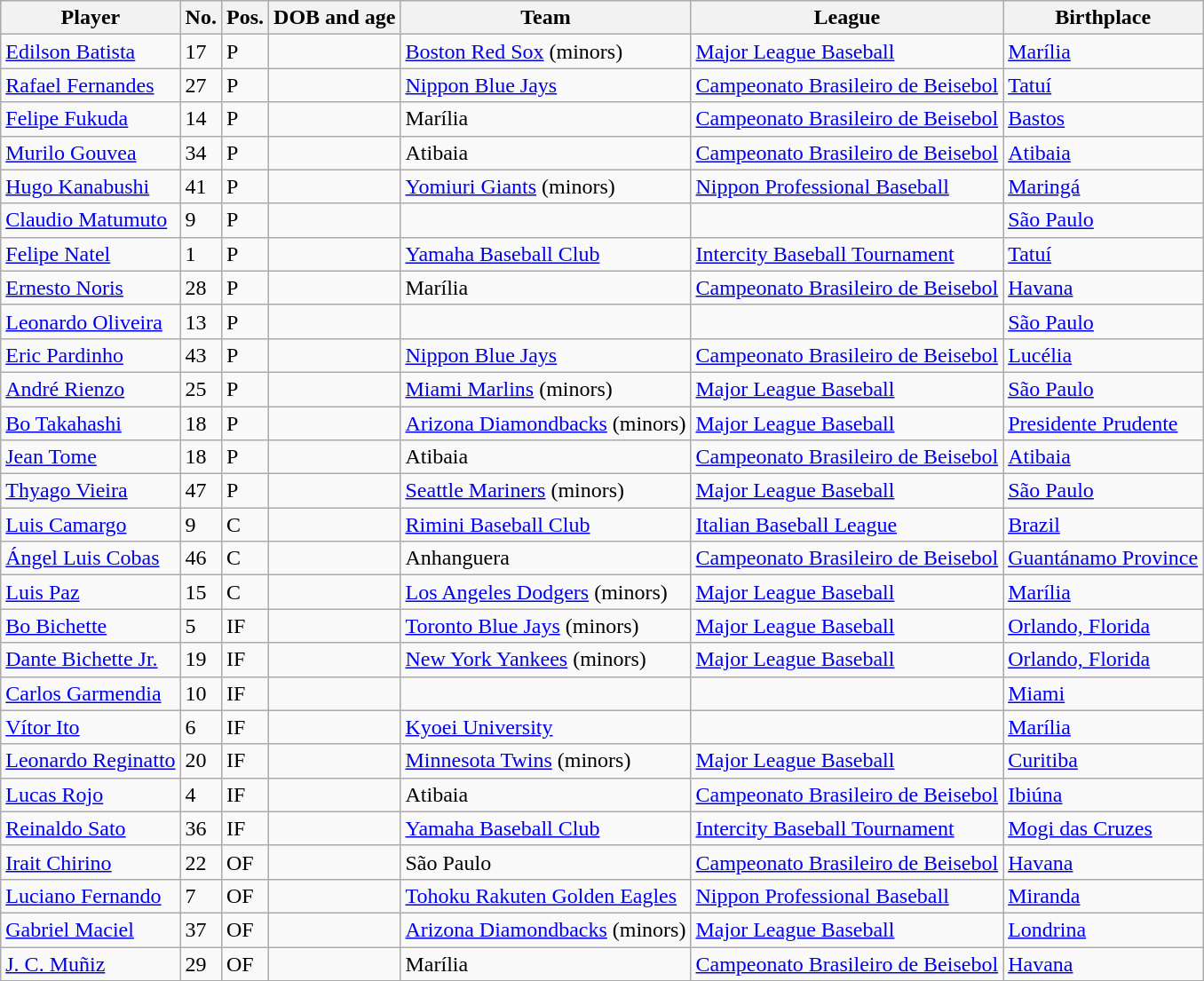<table class="wikitable sortable" style="white-space:nowrap;">
<tr>
<th>Player</th>
<th>No.</th>
<th>Pos.</th>
<th>DOB and age</th>
<th>Team</th>
<th>League</th>
<th>Birthplace</th>
</tr>
<tr>
<td><a href='#'>Edilson Batista</a></td>
<td>17</td>
<td>P</td>
<td></td>
<td> <a href='#'>Boston Red Sox</a> (minors)</td>
<td><a href='#'>Major League Baseball</a></td>
<td> <a href='#'>Marília</a></td>
</tr>
<tr>
<td><a href='#'>Rafael Fernandes</a></td>
<td>27</td>
<td>P</td>
<td></td>
<td> <a href='#'>Nippon Blue Jays</a></td>
<td><a href='#'>Campeonato Brasileiro de Beisebol</a></td>
<td> <a href='#'>Tatuí</a></td>
</tr>
<tr>
<td><a href='#'>Felipe Fukuda</a></td>
<td>14</td>
<td>P</td>
<td></td>
<td> Marília</td>
<td><a href='#'>Campeonato Brasileiro de Beisebol</a></td>
<td> <a href='#'>Bastos</a></td>
</tr>
<tr>
<td><a href='#'>Murilo Gouvea</a></td>
<td>34</td>
<td>P</td>
<td></td>
<td> Atibaia</td>
<td><a href='#'>Campeonato Brasileiro de Beisebol</a></td>
<td> <a href='#'>Atibaia</a></td>
</tr>
<tr>
<td><a href='#'>Hugo Kanabushi</a></td>
<td>41</td>
<td>P</td>
<td></td>
<td> <a href='#'>Yomiuri Giants</a> (minors)</td>
<td><a href='#'>Nippon Professional Baseball</a></td>
<td> <a href='#'>Maringá</a></td>
</tr>
<tr>
<td><a href='#'>Claudio Matumuto</a></td>
<td>9</td>
<td>P</td>
<td></td>
<td></td>
<td></td>
<td> <a href='#'>São Paulo</a></td>
</tr>
<tr>
<td><a href='#'>Felipe Natel</a></td>
<td>1</td>
<td>P</td>
<td></td>
<td> <a href='#'>Yamaha Baseball Club</a></td>
<td><a href='#'>Intercity Baseball Tournament</a></td>
<td> <a href='#'>Tatuí</a></td>
</tr>
<tr>
<td><a href='#'>Ernesto Noris</a></td>
<td>28</td>
<td>P</td>
<td></td>
<td> Marília</td>
<td><a href='#'>Campeonato Brasileiro de Beisebol</a></td>
<td> <a href='#'>Havana</a></td>
</tr>
<tr>
<td><a href='#'>Leonardo Oliveira</a></td>
<td>13</td>
<td>P</td>
<td></td>
<td></td>
<td></td>
<td> <a href='#'>São Paulo</a></td>
</tr>
<tr>
<td><a href='#'>Eric Pardinho</a></td>
<td>43</td>
<td>P</td>
<td></td>
<td> <a href='#'>Nippon Blue Jays</a></td>
<td><a href='#'>Campeonato Brasileiro de Beisebol</a></td>
<td> <a href='#'>Lucélia</a></td>
</tr>
<tr>
<td><a href='#'>André Rienzo</a></td>
<td>25</td>
<td>P</td>
<td></td>
<td> <a href='#'>Miami Marlins</a> (minors)</td>
<td><a href='#'>Major League Baseball</a></td>
<td> <a href='#'>São Paulo</a></td>
</tr>
<tr>
<td><a href='#'>Bo Takahashi</a></td>
<td>18</td>
<td>P</td>
<td></td>
<td> <a href='#'>Arizona Diamondbacks</a> (minors)</td>
<td><a href='#'>Major League Baseball</a></td>
<td> <a href='#'>Presidente Prudente</a></td>
</tr>
<tr>
<td><a href='#'>Jean Tome</a></td>
<td>18</td>
<td>P</td>
<td></td>
<td> Atibaia</td>
<td><a href='#'>Campeonato Brasileiro de Beisebol</a></td>
<td> <a href='#'>Atibaia</a></td>
</tr>
<tr>
<td><a href='#'>Thyago Vieira</a></td>
<td>47</td>
<td>P</td>
<td></td>
<td> <a href='#'>Seattle Mariners</a> (minors)</td>
<td><a href='#'>Major League Baseball</a></td>
<td> <a href='#'>São Paulo</a></td>
</tr>
<tr>
<td><a href='#'>Luis Camargo</a></td>
<td>9</td>
<td>C</td>
<td></td>
<td> <a href='#'>Rimini Baseball Club</a></td>
<td><a href='#'>Italian Baseball League</a></td>
<td> <a href='#'>Brazil</a></td>
</tr>
<tr>
<td><a href='#'>Ángel Luis Cobas</a></td>
<td>46</td>
<td>C</td>
<td></td>
<td> Anhanguera</td>
<td><a href='#'>Campeonato Brasileiro de Beisebol</a></td>
<td> <a href='#'>Guantánamo Province</a></td>
</tr>
<tr>
<td><a href='#'>Luis Paz</a></td>
<td>15</td>
<td>C</td>
<td></td>
<td> <a href='#'>Los Angeles Dodgers</a> (minors)</td>
<td><a href='#'>Major League Baseball</a></td>
<td> <a href='#'>Marília</a></td>
</tr>
<tr>
<td><a href='#'>Bo Bichette</a></td>
<td>5</td>
<td>IF</td>
<td></td>
<td> <a href='#'>Toronto Blue Jays</a> (minors)</td>
<td><a href='#'>Major League Baseball</a></td>
<td> <a href='#'>Orlando, Florida</a></td>
</tr>
<tr>
<td><a href='#'>Dante Bichette Jr.</a></td>
<td>19</td>
<td>IF</td>
<td></td>
<td> <a href='#'>New York Yankees</a> (minors)</td>
<td><a href='#'>Major League Baseball</a></td>
<td> <a href='#'>Orlando, Florida</a></td>
</tr>
<tr>
<td><a href='#'>Carlos Garmendia</a></td>
<td>10</td>
<td>IF</td>
<td></td>
<td></td>
<td></td>
<td> <a href='#'>Miami</a></td>
</tr>
<tr>
<td><a href='#'>Vítor Ito</a></td>
<td>6</td>
<td>IF</td>
<td></td>
<td> <a href='#'>Kyoei University</a></td>
<td></td>
<td> <a href='#'>Marília</a></td>
</tr>
<tr>
<td><a href='#'>Leonardo Reginatto</a></td>
<td>20</td>
<td>IF</td>
<td></td>
<td> <a href='#'>Minnesota Twins</a> (minors)</td>
<td><a href='#'>Major League Baseball</a></td>
<td> <a href='#'>Curitiba</a></td>
</tr>
<tr>
<td><a href='#'>Lucas Rojo</a></td>
<td>4</td>
<td>IF</td>
<td></td>
<td> Atibaia</td>
<td><a href='#'>Campeonato Brasileiro de Beisebol</a></td>
<td> <a href='#'>Ibiúna</a></td>
</tr>
<tr>
<td><a href='#'>Reinaldo Sato</a></td>
<td>36</td>
<td>IF</td>
<td></td>
<td> <a href='#'>Yamaha Baseball Club</a></td>
<td><a href='#'>Intercity Baseball Tournament</a></td>
<td> <a href='#'>Mogi das Cruzes</a></td>
</tr>
<tr>
<td><a href='#'>Irait Chirino</a></td>
<td>22</td>
<td>OF</td>
<td></td>
<td> São Paulo</td>
<td><a href='#'>Campeonato Brasileiro de Beisebol</a></td>
<td> <a href='#'>Havana</a></td>
</tr>
<tr>
<td><a href='#'>Luciano Fernando</a></td>
<td>7</td>
<td>OF</td>
<td></td>
<td> <a href='#'>Tohoku Rakuten Golden Eagles</a></td>
<td><a href='#'>Nippon Professional Baseball</a></td>
<td> <a href='#'>Miranda</a></td>
</tr>
<tr>
<td><a href='#'>Gabriel Maciel</a></td>
<td>37</td>
<td>OF</td>
<td></td>
<td> <a href='#'>Arizona Diamondbacks</a> (minors)</td>
<td><a href='#'>Major League Baseball</a></td>
<td> <a href='#'>Londrina</a></td>
</tr>
<tr>
<td><a href='#'>J. C. Muñiz</a></td>
<td>29</td>
<td>OF</td>
<td></td>
<td> Marília</td>
<td><a href='#'>Campeonato Brasileiro de Beisebol</a></td>
<td> <a href='#'>Havana</a></td>
</tr>
<tr>
</tr>
</table>
